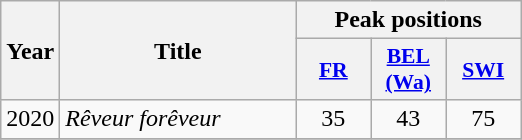<table class="wikitable">
<tr>
<th rowspan="2" style="text-align:center; width:10px;">Year</th>
<th rowspan="2" style="text-align:center; width:150px;">Title</th>
<th colspan="4" style="text-align:center; width:20px;">Peak positions</th>
</tr>
<tr>
<th scope="col" style="width:3em;font-size:90%;"><a href='#'>FR</a><br></th>
<th scope="col" style="width:3em;font-size:90%;"><a href='#'>BEL <br>(Wa)</a><br></th>
<th scope="col" style="width:3em;font-size:90%;"><a href='#'>SWI</a><br></th>
</tr>
<tr>
<td>2020</td>
<td><em>Rêveur forêveur</em></td>
<td style="text-align:center;">35</td>
<td style="text-align:center;">43</td>
<td style="text-align:center;">75</td>
</tr>
<tr>
</tr>
</table>
